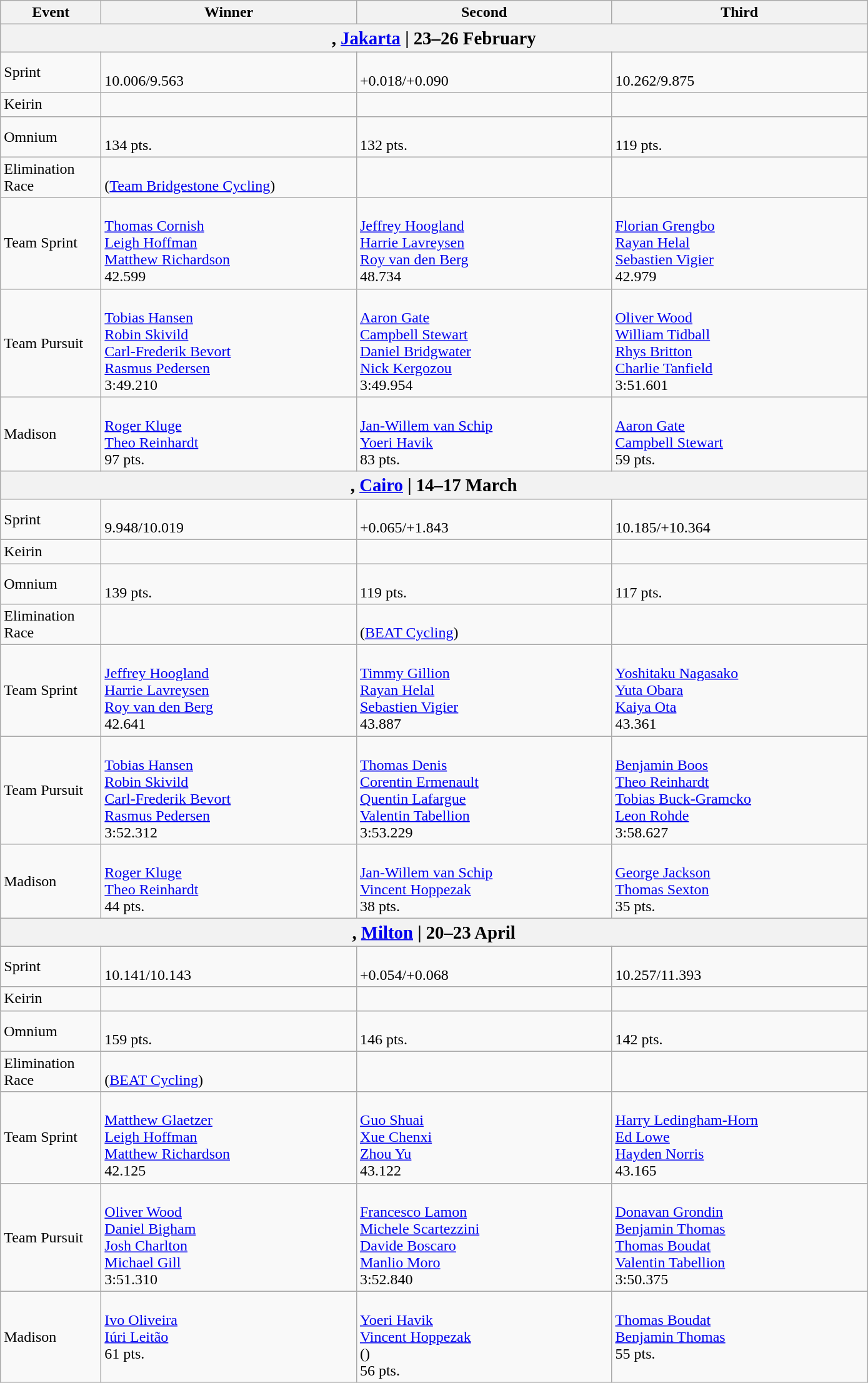<table class="wikitable">
<tr>
<th width=100>Event</th>
<th width=265>Winner</th>
<th width=265>Second</th>
<th width=265>Third</th>
</tr>
<tr>
<th colspan=4><big>, <a href='#'>Jakarta</a> | 23–26 February</big> </th>
</tr>
<tr>
<td>Sprint<br><em><small></small></em></td>
<td valign=top><br>10.006/9.563</td>
<td valign=top><br>+0.018/+0.090</td>
<td valign=top><br>10.262/9.875</td>
</tr>
<tr>
<td>Keirin<br><em><small></small></em></td>
<td valign=top></td>
<td valign=top></td>
<td valign=top></td>
</tr>
<tr>
<td>Omnium<br><em><small></small></em></td>
<td valign=top><br>134 pts.</td>
<td valign=top><br>132 pts.</td>
<td valign=top><br>119 pts.</td>
</tr>
<tr>
<td>Elimination Race<br><em><small></small></em></td>
<td valign=top><br>(<a href='#'>Team Bridgestone Cycling</a>)</td>
<td valign=top></td>
<td valign=top></td>
</tr>
<tr>
<td>Team Sprint<br><em><small></small></em></td>
<td valign=top><br><a href='#'>Thomas Cornish</a><br><a href='#'>Leigh Hoffman</a><br><a href='#'>Matthew Richardson</a><br>42.599</td>
<td valign=top><br><a href='#'>Jeffrey Hoogland</a><br><a href='#'>Harrie Lavreysen</a><br><a href='#'>Roy van den Berg</a><br>48.734</td>
<td valign=top><br><a href='#'>Florian Grengbo</a><br><a href='#'>Rayan Helal</a><br><a href='#'>Sebastien Vigier</a><br>42.979</td>
</tr>
<tr>
<td>Team Pursuit<br><em><small></small></em></td>
<td valign=top><br><a href='#'>Tobias Hansen</a><br><a href='#'>Robin Skivild</a><br><a href='#'>Carl-Frederik Bevort</a><br><a href='#'>Rasmus Pedersen</a><br>3:49.210</td>
<td valign=top><br><a href='#'>Aaron Gate</a><br><a href='#'>Campbell Stewart</a><br><a href='#'>Daniel Bridgwater</a><br><a href='#'>Nick Kergozou</a><br>3:49.954</td>
<td valign=top><br><a href='#'>Oliver Wood</a><br><a href='#'>William Tidball</a><br><a href='#'>Rhys Britton</a><br><a href='#'>Charlie Tanfield</a><br>3:51.601</td>
</tr>
<tr>
<td>Madison<br><em><small></small></em></td>
<td valign=top><br><a href='#'>Roger Kluge</a><br><a href='#'>Theo Reinhardt</a><br>97 pts.</td>
<td valign=top><br><a href='#'>Jan-Willem van Schip</a><br><a href='#'>Yoeri Havik</a><br>83 pts.</td>
<td valign=top><br><a href='#'>Aaron Gate</a><br><a href='#'>Campbell Stewart</a><br>59 pts.</td>
</tr>
<tr>
<th colspan=4><big>, <a href='#'>Cairo</a> | 14–17 March</big>  </th>
</tr>
<tr>
<td>Sprint<br><em><small></small></em></td>
<td valign=top><br>9.948/10.019</td>
<td valign=top><br>+0.065/+1.843</td>
<td valign=top><br>10.185/+10.364</td>
</tr>
<tr>
<td>Keirin<br><em><small></small></em></td>
<td valign=top></td>
<td valign=top></td>
<td valign=top></td>
</tr>
<tr>
<td>Omnium<br><em><small></small></em></td>
<td valign=top><br>139 pts.</td>
<td valign=top><br>119 pts.</td>
<td valign=top><br>117 pts.</td>
</tr>
<tr>
<td>Elimination Race<br><em><small></small></em></td>
<td valign=top></td>
<td valign=top><br>(<a href='#'>BEAT Cycling</a>)</td>
<td valign=top></td>
</tr>
<tr>
<td>Team Sprint<br><em><small></small></em></td>
<td valign=top><br><a href='#'>Jeffrey Hoogland</a><br><a href='#'>Harrie Lavreysen</a><br><a href='#'>Roy van den Berg</a><br>42.641</td>
<td valign=top><br><a href='#'>Timmy Gillion</a><br><a href='#'>Rayan Helal</a><br><a href='#'>Sebastien Vigier</a><br>43.887</td>
<td valign=top><br><a href='#'>Yoshitaku Nagasako</a><br><a href='#'>Yuta Obara</a><br><a href='#'>Kaiya Ota</a><br>43.361</td>
</tr>
<tr>
<td>Team Pursuit<br><em><small></small></em></td>
<td valign=top><br><a href='#'>Tobias Hansen</a><br><a href='#'>Robin Skivild</a><br><a href='#'>Carl-Frederik Bevort</a><br><a href='#'>Rasmus Pedersen</a><br>3:52.312</td>
<td valign=top><br><a href='#'>Thomas  Denis</a><br><a href='#'>Corentin Ermenault</a><br><a href='#'>Quentin Lafargue</a><br><a href='#'>Valentin Tabellion</a><br>3:53.229</td>
<td valign=top><br><a href='#'>Benjamin Boos</a><br><a href='#'>Theo Reinhardt</a><br><a href='#'>Tobias Buck-Gramcko</a><br><a href='#'>Leon Rohde</a><br>3:58.627</td>
</tr>
<tr>
<td>Madison<br><em><small></small></em></td>
<td valign=top><br><a href='#'>Roger Kluge</a><br><a href='#'>Theo Reinhardt</a><br>44 pts.</td>
<td valign=top><br><a href='#'>Jan-Willem van Schip</a><br><a href='#'>Vincent Hoppezak</a><br>38 pts.</td>
<td valign=top><br><a href='#'>George Jackson</a><br><a href='#'>Thomas Sexton</a><br>35 pts.</td>
</tr>
<tr>
<th colspan=4><big>, <a href='#'>Milton</a> | 20–23 April</big> </th>
</tr>
<tr>
<td>Sprint<br><em><small></small></em></td>
<td valign=top><br>10.141/10.143</td>
<td valign=top><br>+0.054/+0.068</td>
<td valign=top><br>10.257/11.393</td>
</tr>
<tr>
<td>Keirin<br><em><small></small></em></td>
<td valign=top></td>
<td valign=top></td>
<td valign=top></td>
</tr>
<tr>
<td>Omnium<br><em><small></small></em></td>
<td valign=top><br>159 pts.</td>
<td valign=top><br>146 pts.</td>
<td valign=top><br>142 pts.</td>
</tr>
<tr>
<td>Elimination Race<br><em><small></small></em></td>
<td valign=top><br>(<a href='#'>BEAT Cycling</a>)</td>
<td valign=top></td>
<td valign=top></td>
</tr>
<tr>
<td>Team Sprint<br><em><small></small></em></td>
<td valign=top><br><a href='#'>Matthew Glaetzer</a><br><a href='#'>Leigh Hoffman</a><br><a href='#'>Matthew Richardson</a><br>42.125</td>
<td valign=top><br><a href='#'>Guo Shuai</a><br><a href='#'>Xue Chenxi</a><br><a href='#'>Zhou Yu</a><br>43.122</td>
<td valign=top><br><a href='#'>Harry Ledingham-Horn</a><br><a href='#'>Ed Lowe</a><br><a href='#'>Hayden Norris</a><br>43.165</td>
</tr>
<tr>
<td>Team Pursuit<br><em><small></small></em></td>
<td valign=top><br><a href='#'>Oliver Wood</a><br><a href='#'>Daniel Bigham</a><br><a href='#'>Josh Charlton</a><br><a href='#'>Michael Gill</a><br>3:51.310</td>
<td valign=top><br><a href='#'>Francesco Lamon</a><br><a href='#'>Michele Scartezzini</a><br><a href='#'>Davide Boscaro</a><br><a href='#'>Manlio Moro</a><br>3:52.840</td>
<td valign=top><br><a href='#'>Donavan Grondin</a><br><a href='#'>Benjamin Thomas</a><br><a href='#'>Thomas Boudat</a><br><a href='#'>Valentin Tabellion</a><br>3:50.375</td>
</tr>
<tr>
<td>Madison<br><em><small></small></em></td>
<td valign=top><br><a href='#'>Ivo Oliveira</a><br><a href='#'>Iúri Leitão</a><br>61 pts.</td>
<td valign=top><br><a href='#'>Yoeri Havik</a><br><a href='#'>Vincent Hoppezak</a><br>()<br>56 pts.</td>
<td valign=top><br><a href='#'>Thomas Boudat</a><br><a href='#'>Benjamin Thomas</a><br>55 pts.</td>
</tr>
</table>
